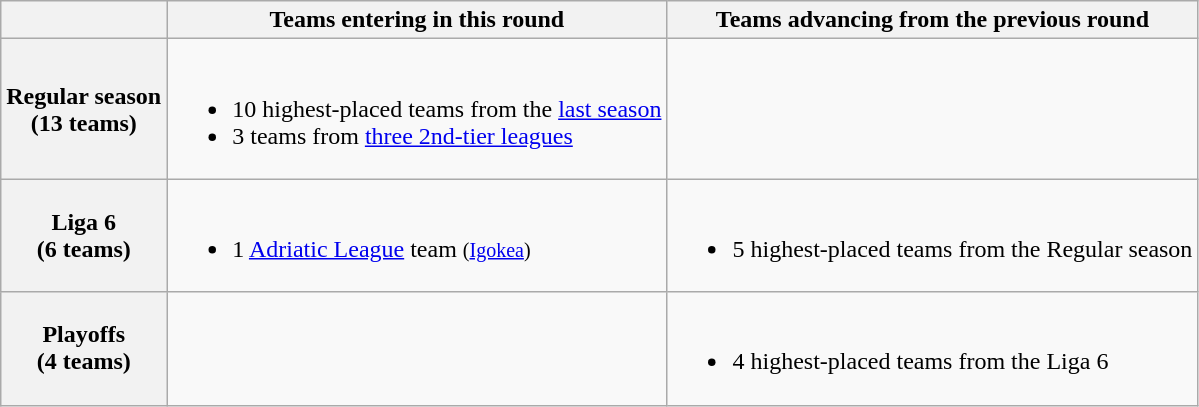<table class="wikitable">
<tr>
<th></th>
<th>Teams entering in this round</th>
<th>Teams advancing from the previous round</th>
</tr>
<tr>
<th>Regular season<br>(13 teams)</th>
<td><br><ul><li>10 highest-placed teams from the <a href='#'>last season</a></li><li>3 teams from <a href='#'>three 2nd-tier leagues</a></li></ul></td>
<td></td>
</tr>
<tr>
<th>Liga 6<br>(6 teams)</th>
<td><br><ul><li>1 <a href='#'>Adriatic League</a> team <small>(<a href='#'>Igokea</a>)</small></li></ul></td>
<td><br><ul><li>5 highest-placed teams from the Regular season</li></ul></td>
</tr>
<tr>
<th>Playoffs<br>(4 teams)</th>
<td></td>
<td><br><ul><li>4 highest-placed teams from the Liga 6</li></ul></td>
</tr>
</table>
